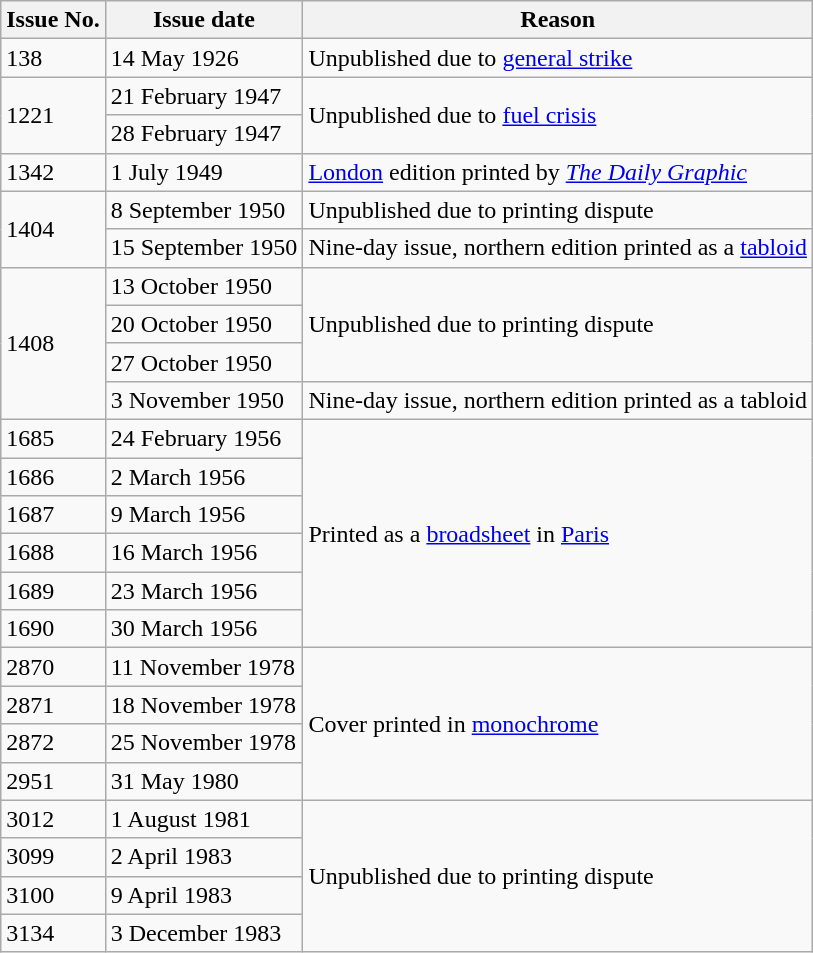<table class="wikitable">
<tr>
<th>Issue No.</th>
<th>Issue date</th>
<th>Reason</th>
</tr>
<tr>
<td>138</td>
<td>14 May 1926</td>
<td>Unpublished due to <a href='#'>general strike</a></td>
</tr>
<tr>
<td rowspan="2">1221</td>
<td>21 February 1947</td>
<td rowspan="2">Unpublished due to <a href='#'>fuel crisis</a></td>
</tr>
<tr>
<td>28 February 1947</td>
</tr>
<tr>
<td>1342</td>
<td>1 July 1949</td>
<td><a href='#'>London</a> edition printed by <em><a href='#'>The Daily Graphic</a></em></td>
</tr>
<tr>
<td rowspan="2">1404</td>
<td>8 September 1950</td>
<td>Unpublished due to printing dispute</td>
</tr>
<tr>
<td>15 September 1950</td>
<td>Nine-day issue, northern edition printed as a <a href='#'>tabloid</a></td>
</tr>
<tr>
<td rowspan="4">1408</td>
<td>13 October 1950</td>
<td rowspan="3">Unpublished due to printing dispute</td>
</tr>
<tr>
<td>20 October 1950</td>
</tr>
<tr>
<td>27 October 1950</td>
</tr>
<tr>
<td>3 November 1950</td>
<td>Nine-day issue, northern edition printed as a tabloid</td>
</tr>
<tr>
<td>1685</td>
<td>24 February 1956</td>
<td rowspan="6">Printed as a <a href='#'>broadsheet</a> in <a href='#'>Paris</a></td>
</tr>
<tr>
<td>1686</td>
<td>2 March 1956</td>
</tr>
<tr>
<td>1687</td>
<td>9 March 1956</td>
</tr>
<tr>
<td>1688</td>
<td>16 March 1956</td>
</tr>
<tr>
<td>1689</td>
<td>23 March 1956</td>
</tr>
<tr>
<td>1690</td>
<td>30 March 1956</td>
</tr>
<tr>
<td>2870</td>
<td>11 November 1978</td>
<td rowspan="4">Cover printed in <a href='#'>monochrome</a></td>
</tr>
<tr>
<td>2871</td>
<td>18 November 1978</td>
</tr>
<tr>
<td>2872</td>
<td>25 November 1978</td>
</tr>
<tr>
<td>2951</td>
<td>31 May 1980</td>
</tr>
<tr>
<td>3012</td>
<td>1 August 1981</td>
<td rowspan="4">Unpublished due to printing dispute</td>
</tr>
<tr>
<td>3099</td>
<td>2 April 1983</td>
</tr>
<tr>
<td>3100</td>
<td>9 April 1983</td>
</tr>
<tr>
<td>3134</td>
<td>3 December 1983</td>
</tr>
</table>
